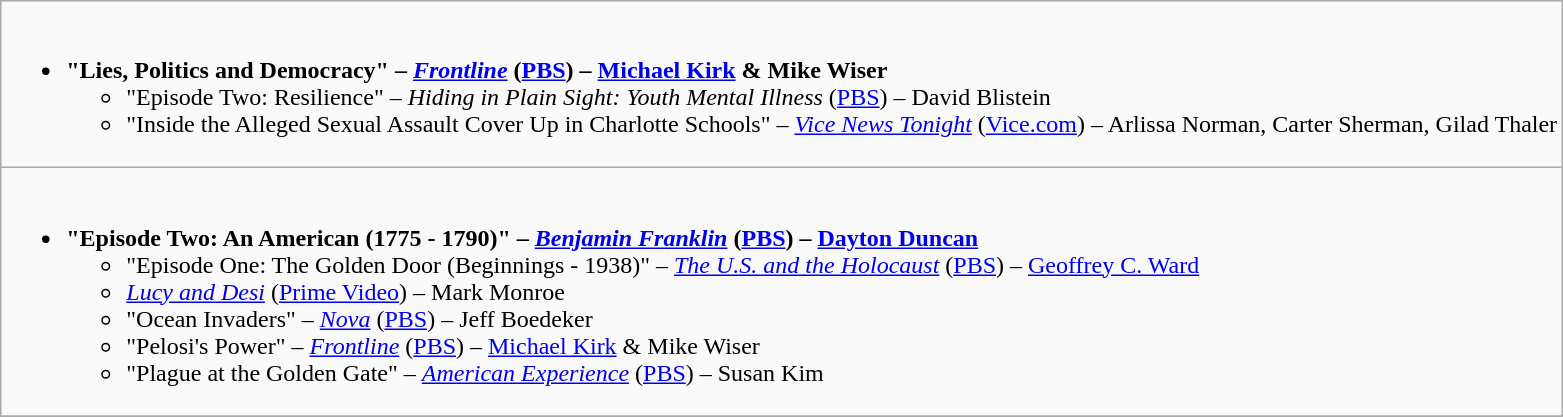<table class="wikitable">
<tr>
<td style="vertical-align:top;"><br><ul><li><strong>"Lies, Politics and Democracy" – <em><a href='#'>Frontline</a></em> (<a href='#'>PBS</a>) – <a href='#'>Michael Kirk</a> & Mike Wiser</strong><ul><li>"Episode Two: Resilience" – <em>Hiding in Plain Sight: Youth Mental Illness</em> (<a href='#'>PBS</a>) – David Blistein</li><li>"Inside the Alleged Sexual Assault Cover Up in Charlotte Schools" – <em><a href='#'>Vice News Tonight</a></em> (<a href='#'>Vice.com</a>) – Arlissa Norman, Carter Sherman, Gilad Thaler</li></ul></li></ul></td>
</tr>
<tr>
<td style="vertical-align:top;"><br><ul><li><strong>"Episode Two: An American (1775 - 1790)" – <em><a href='#'>Benjamin Franklin</a></em> (<a href='#'>PBS</a>) – <a href='#'>Dayton Duncan</a></strong><ul><li>"Episode One: The Golden Door (Beginnings - 1938)" – <em><a href='#'>The U.S. and the Holocaust</a></em> (<a href='#'>PBS</a>) – <a href='#'>Geoffrey C. Ward</a></li><li><em><a href='#'>Lucy and Desi</a></em> (<a href='#'>Prime Video</a>) – Mark Monroe</li><li>"Ocean Invaders" – <em><a href='#'>Nova</a></em> (<a href='#'>PBS</a>) – Jeff Boedeker</li><li>"Pelosi's Power" – <em><a href='#'>Frontline</a></em> (<a href='#'>PBS</a>) – <a href='#'>Michael Kirk</a> & Mike Wiser</li><li>"Plague at the Golden Gate" – <em><a href='#'>American Experience</a></em> (<a href='#'>PBS</a>) – Susan Kim</li></ul></li></ul></td>
</tr>
<tr>
</tr>
</table>
